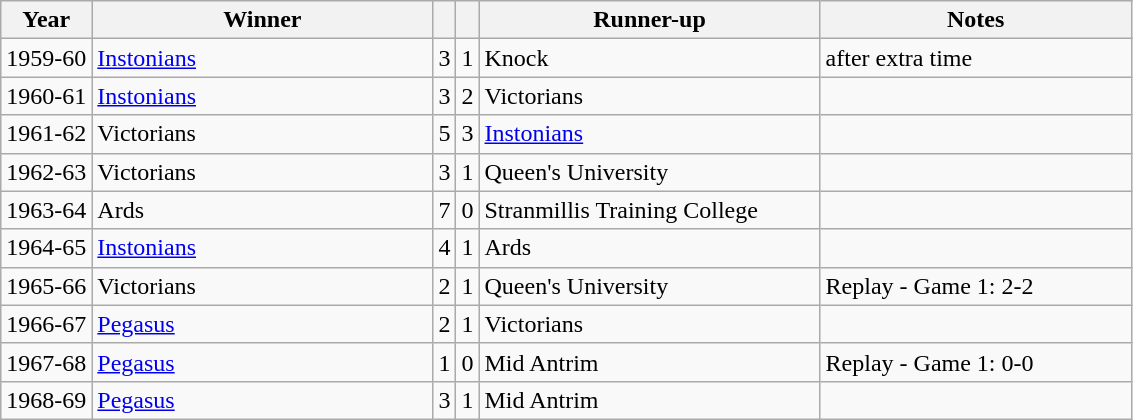<table class="wikitable">
<tr>
<th>Year</th>
<th>Winner</th>
<th></th>
<th></th>
<th>Runner-up</th>
<th>Notes</th>
</tr>
<tr>
<td align="center">1959-60</td>
<td width=220><a href='#'>Instonians</a></td>
<td align="center">3</td>
<td align="center">1</td>
<td width=220>Knock</td>
<td width=200>after extra time</td>
</tr>
<tr>
<td align="center">1960-61</td>
<td><a href='#'>Instonians</a></td>
<td align="center">3</td>
<td align="center">2</td>
<td>Victorians</td>
<td></td>
</tr>
<tr>
<td align="center">1961-62</td>
<td>Victorians</td>
<td align="center">5</td>
<td align="center">3</td>
<td><a href='#'>Instonians</a></td>
<td></td>
</tr>
<tr>
<td align="center">1962-63</td>
<td>Victorians</td>
<td align="center">3</td>
<td align="center">1</td>
<td>Queen's University</td>
<td></td>
</tr>
<tr>
<td align="center">1963-64</td>
<td>Ards</td>
<td align="center">7</td>
<td align="center">0</td>
<td>Stranmillis Training College</td>
<td></td>
</tr>
<tr>
<td align="center">1964-65</td>
<td><a href='#'>Instonians</a></td>
<td align="center">4</td>
<td align="center">1</td>
<td>Ards</td>
<td></td>
</tr>
<tr>
<td align="center">1965-66</td>
<td>Victorians</td>
<td align="center">2</td>
<td align="center">1</td>
<td>Queen's University</td>
<td>Replay - Game 1: 2-2</td>
</tr>
<tr>
<td align="center">1966-67</td>
<td><a href='#'>Pegasus</a></td>
<td align="center">2</td>
<td align="center">1</td>
<td>Victorians</td>
<td></td>
</tr>
<tr>
<td align="center">1967-68</td>
<td><a href='#'>Pegasus</a></td>
<td align="center">1</td>
<td align="center">0</td>
<td>Mid Antrim</td>
<td>Replay - Game 1: 0-0</td>
</tr>
<tr>
<td align="center">1968-69</td>
<td><a href='#'>Pegasus</a></td>
<td align="center">3</td>
<td align="center">1</td>
<td>Mid Antrim</td>
<td></td>
</tr>
</table>
